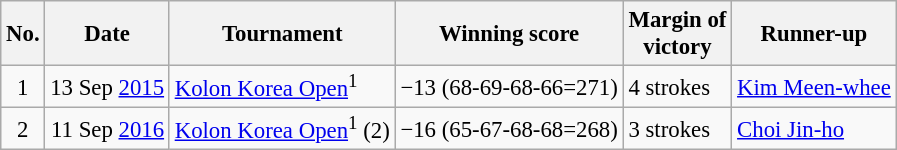<table class="wikitable" style="font-size:95%;">
<tr>
<th>No.</th>
<th>Date</th>
<th>Tournament</th>
<th>Winning score</th>
<th>Margin of<br>victory</th>
<th>Runner-up</th>
</tr>
<tr>
<td align=center>1</td>
<td align=right>13 Sep <a href='#'>2015</a></td>
<td><a href='#'>Kolon Korea Open</a><sup>1</sup></td>
<td>−13 (68-69-68-66=271)</td>
<td>4 strokes</td>
<td> <a href='#'>Kim Meen-whee</a></td>
</tr>
<tr>
<td align=center>2</td>
<td align=right>11 Sep <a href='#'>2016</a></td>
<td><a href='#'>Kolon Korea Open</a><sup>1</sup> (2)</td>
<td>−16 (65-67-68-68=268)</td>
<td>3 strokes</td>
<td> <a href='#'>Choi Jin-ho</a></td>
</tr>
</table>
